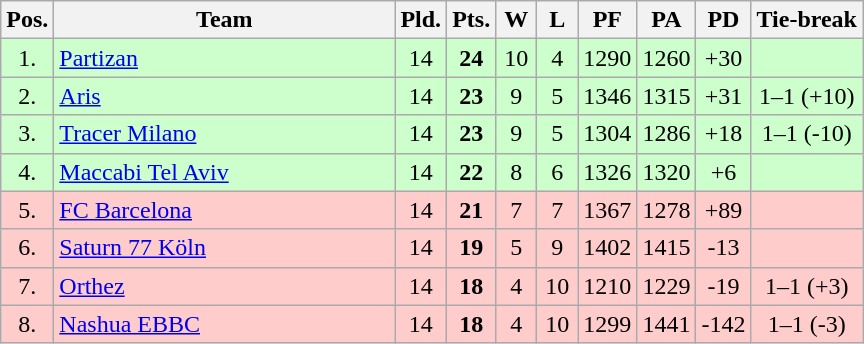<table class="wikitable" style="text-align:center">
<tr>
<th width=15>Pos.</th>
<th width=220>Team</th>
<th width=20>Pld.</th>
<th width=20>Pts.</th>
<th width=20>W</th>
<th width=20>L</th>
<th width=20>PF</th>
<th width=20>PA</th>
<th width=20>PD</th>
<th>Tie-break</th>
</tr>
<tr style="background: #ccffcc;">
<td>1.</td>
<td align=left> <a href='#'>Partizan</a></td>
<td>14</td>
<td><strong>24</strong></td>
<td>10</td>
<td>4</td>
<td>1290</td>
<td>1260</td>
<td>+30</td>
<td></td>
</tr>
<tr style="background: #ccffcc;">
<td>2.</td>
<td align=left> <a href='#'>Aris</a></td>
<td>14</td>
<td><strong>23</strong></td>
<td>9</td>
<td>5</td>
<td>1346</td>
<td>1315</td>
<td>+31</td>
<td>1–1 (+10)</td>
</tr>
<tr style="background: #ccffcc;">
<td>3.</td>
<td align=left> <a href='#'>Tracer Milano</a></td>
<td>14</td>
<td><strong>23</strong></td>
<td>9</td>
<td>5</td>
<td>1304</td>
<td>1286</td>
<td>+18</td>
<td>1–1 (-10)</td>
</tr>
<tr style="background: #ccffcc;">
<td>4.</td>
<td align=left> <a href='#'>Maccabi Tel Aviv</a></td>
<td>14</td>
<td><strong>22</strong></td>
<td>8</td>
<td>6</td>
<td>1326</td>
<td>1320</td>
<td>+6</td>
<td></td>
</tr>
<tr style="background:#ffcccc;">
<td>5.</td>
<td align=left> <a href='#'>FC Barcelona</a></td>
<td>14</td>
<td><strong>21</strong></td>
<td>7</td>
<td>7</td>
<td>1367</td>
<td>1278</td>
<td>+89</td>
<td></td>
</tr>
<tr style="background:#ffcccc;">
<td>6.</td>
<td align=left> <a href='#'>Saturn 77 Köln</a></td>
<td>14</td>
<td><strong>19</strong></td>
<td>5</td>
<td>9</td>
<td>1402</td>
<td>1415</td>
<td>-13</td>
<td></td>
</tr>
<tr style="background:#ffcccc;">
<td>7.</td>
<td align=left> <a href='#'>Orthez</a></td>
<td>14</td>
<td><strong>18</strong></td>
<td>4</td>
<td>10</td>
<td>1210</td>
<td>1229</td>
<td>-19</td>
<td>1–1 (+3)</td>
</tr>
<tr style="background:#ffcccc;">
<td>8.</td>
<td align=left> <a href='#'>Nashua EBBC</a></td>
<td>14</td>
<td><strong>18</strong></td>
<td>4</td>
<td>10</td>
<td>1299</td>
<td>1441</td>
<td>-142</td>
<td>1–1 (-3)</td>
</tr>
</table>
